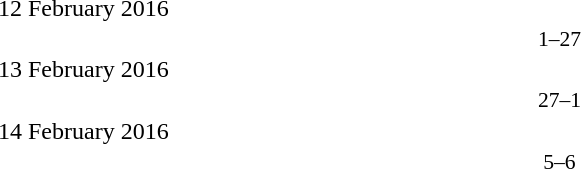<table style="width:70%;" cellspacing="1">
<tr>
<th width=35%></th>
<th width=15%></th>
<th></th>
</tr>
<tr>
<td>12 February 2016</td>
</tr>
<tr style=font-size:90%>
<td align=right></td>
<td align=center>1–27</td>
<td><strong></strong></td>
</tr>
<tr>
<td>13 February 2016</td>
</tr>
<tr style=font-size:90%>
<td align=right><strong></strong></td>
<td align=center>27–1</td>
<td></td>
</tr>
<tr>
<td>14 February 2016</td>
</tr>
<tr style=font-size:90%>
<td align=right></td>
<td align=center>5–6</td>
<td><strong></strong></td>
</tr>
</table>
